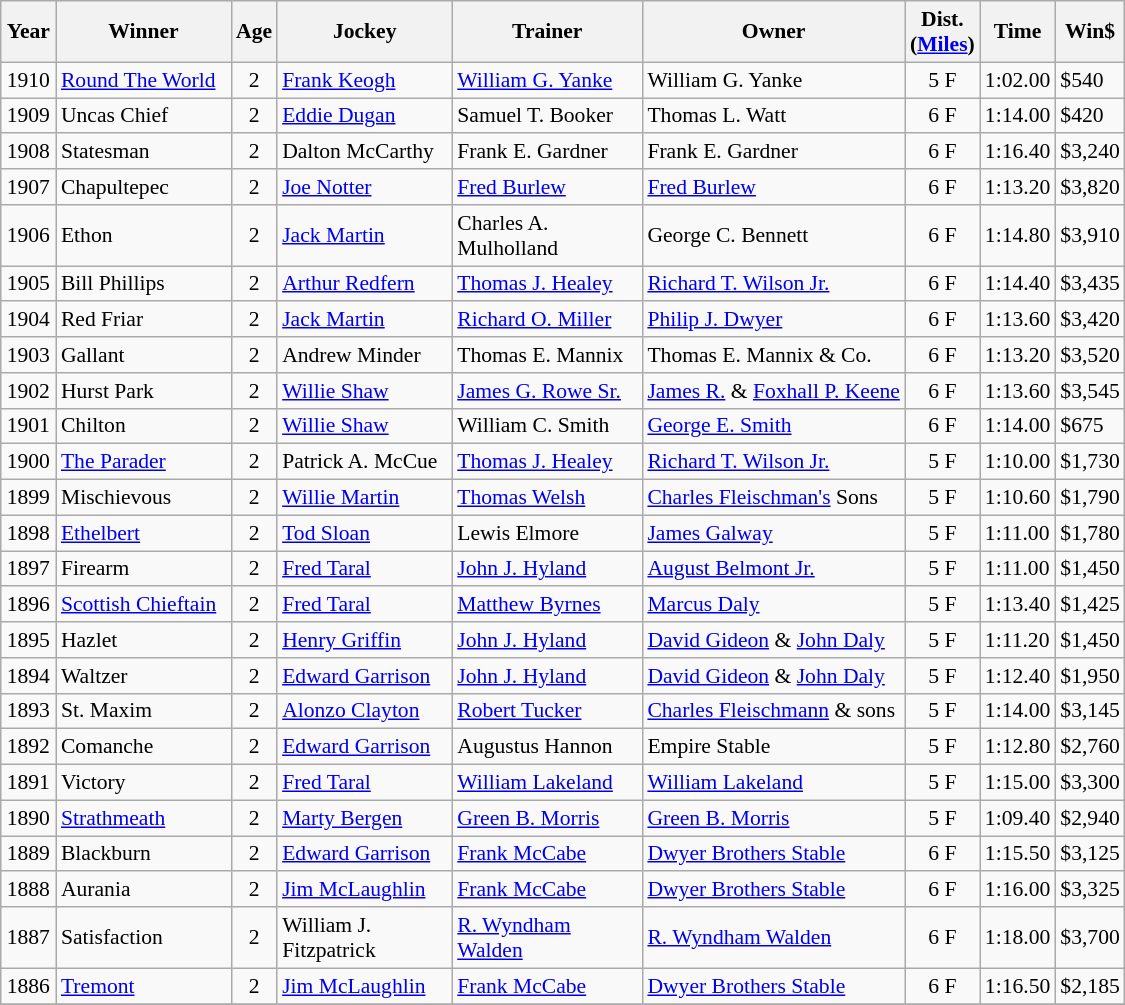<table class="wikitable sortable" style="font-size:90%">
<tr>
<th style="width:30px">Year<br></th>
<th style="width:110px">Winner<br></th>
<th style="width:20px">Age<br></th>
<th style="width:110px">Jockey<br></th>
<th style="width:120px">Trainer<br></th>
<th>Owner<br></th>
<th style="width:25px">Dist.<br> <span>(<a href='#'>Miles</a>)</span></th>
<th style="width:25px">Time<br></th>
<th style="width:25px">Win$</th>
</tr>
<tr>
<td align=center>1910</td>
<td><a href='#'>Round The World</a></td>
<td align=center>2</td>
<td><a href='#'>Frank Keogh</a></td>
<td><a href='#'>William G. Yanke</a></td>
<td>William G. Yanke</td>
<td align=center>5 F</td>
<td>1:02.00</td>
<td>$540</td>
</tr>
<tr>
<td align=center>1909</td>
<td>Uncas Chief</td>
<td align=center>2</td>
<td><a href='#'>Eddie Dugan</a></td>
<td>Samuel T. Booker</td>
<td>Thomas L. Watt</td>
<td align=center>6 F</td>
<td>1:14.00</td>
<td>$420</td>
</tr>
<tr>
<td align=center>1908</td>
<td>Statesman</td>
<td align=center>2</td>
<td>Dalton McCarthy</td>
<td>Frank E. Gardner</td>
<td>Frank E. Gardner</td>
<td align=center>6 F</td>
<td>1:16.40</td>
<td>$3,240</td>
</tr>
<tr>
<td align=center>1907</td>
<td>Chapultepec</td>
<td align=center>2</td>
<td><a href='#'>Joe Notter</a></td>
<td><a href='#'>Fred Burlew</a></td>
<td><a href='#'>Fred Burlew</a></td>
<td align=center>6 F</td>
<td>1:13.20</td>
<td>$3,820</td>
</tr>
<tr>
<td align=center>1906</td>
<td>Ethon</td>
<td align=center>2</td>
<td><a href='#'>Jack Martin</a></td>
<td>Charles A. Mulholland</td>
<td>George C. Bennett</td>
<td align=center>6 F</td>
<td>1:14.80</td>
<td>$3,910</td>
</tr>
<tr>
<td align=center>1905</td>
<td>Bill Phillips</td>
<td align=center>2</td>
<td><a href='#'>Arthur Redfern</a></td>
<td><a href='#'>Thomas J. Healey</a></td>
<td><a href='#'>Richard T. Wilson Jr.</a></td>
<td align=center>6 F</td>
<td>1:14.40</td>
<td>$3,435</td>
</tr>
<tr>
<td align=center>1904</td>
<td>Red Friar</td>
<td align=center>2</td>
<td><a href='#'>Jack Martin</a></td>
<td><a href='#'>Richard O. Miller</a></td>
<td><a href='#'>Philip J. Dwyer</a></td>
<td align=center>6 F</td>
<td>1:13.60</td>
<td>$3,420</td>
</tr>
<tr>
<td align=center>1903</td>
<td>Gallant</td>
<td align=center>2</td>
<td>Andrew Minder</td>
<td>Thomas E. Mannix</td>
<td>Thomas E. Mannix & Co.</td>
<td align=center>6 F</td>
<td>1:13.20</td>
<td>$3,520</td>
</tr>
<tr>
<td align=center>1902</td>
<td>Hurst Park</td>
<td align=center>2</td>
<td><a href='#'>Willie Shaw</a></td>
<td><a href='#'>James G. Rowe Sr.</a></td>
<td><a href='#'>James R.</a> & <a href='#'>Foxhall P. Keene</a></td>
<td align=center>6 F</td>
<td>1:13.60</td>
<td>$3,545</td>
</tr>
<tr>
<td align=center>1901</td>
<td>Chilton</td>
<td align=center>2</td>
<td><a href='#'>Willie Shaw</a></td>
<td>William C. Smith</td>
<td><a href='#'>George E. Smith</a></td>
<td align=center>6 F</td>
<td>1:14.00</td>
<td>$675</td>
</tr>
<tr>
<td align=center>1900</td>
<td><a href='#'>The Parader</a></td>
<td align=center>2</td>
<td>Patrick A. McCue</td>
<td><a href='#'>Thomas J. Healey</a></td>
<td><a href='#'>Richard T. Wilson Jr.</a></td>
<td align=center>5<span></span> F</td>
<td>1:10.00</td>
<td>$1,730</td>
</tr>
<tr>
<td align=center>1899</td>
<td>Mischievous</td>
<td align=center>2</td>
<td><a href='#'>Willie Martin</a></td>
<td><a href='#'>Thomas Welsh</a></td>
<td><a href='#'>Charles Fleischman's</a> Sons</td>
<td align=center>5<span></span> F</td>
<td>1:10.60</td>
<td>$1,790</td>
</tr>
<tr>
<td align=center>1898</td>
<td><a href='#'>Ethelbert</a></td>
<td align=center>2</td>
<td><a href='#'>Tod Sloan</a></td>
<td>Lewis Elmore</td>
<td><a href='#'>James Galway</a></td>
<td align=center>5<span></span> F</td>
<td>1:11.00</td>
<td>$1,780</td>
</tr>
<tr>
<td align=center>1897</td>
<td>Firearm</td>
<td align=center>2</td>
<td><a href='#'>Fred Taral</a></td>
<td><a href='#'>John J. Hyland</a></td>
<td><a href='#'>August Belmont Jr.</a></td>
<td align=center>5<span></span> F</td>
<td>1:11.00</td>
<td>$1,450</td>
</tr>
<tr>
<td align=center>1896</td>
<td><a href='#'>Scottish Chieftain</a></td>
<td align=center>2</td>
<td><a href='#'>Fred Taral</a></td>
<td><a href='#'>Matthew Byrnes</a></td>
<td><a href='#'>Marcus Daly</a></td>
<td align=center>5<span></span> F</td>
<td>1:13.40</td>
<td>$1,425</td>
</tr>
<tr>
<td align=center>1895</td>
<td>Hazlet</td>
<td align=center>2</td>
<td><a href='#'>Henry Griffin</a></td>
<td><a href='#'>John J. Hyland</a></td>
<td><a href='#'>David Gideon</a> & <a href='#'>John Daly</a></td>
<td align=center>5<span></span> F</td>
<td>1:11.20</td>
<td>$1,450</td>
</tr>
<tr>
<td align=center>1894</td>
<td>Waltzer</td>
<td align=center>2</td>
<td><a href='#'>Edward Garrison</a></td>
<td><a href='#'>John J. Hyland</a></td>
<td><a href='#'>David Gideon</a> & <a href='#'>John Daly</a></td>
<td align=center>5<span></span> F</td>
<td>1:12.40</td>
<td>$1,950</td>
</tr>
<tr>
<td align=center>1893</td>
<td>St. Maxim</td>
<td align=center>2</td>
<td><a href='#'>Alonzo Clayton</a></td>
<td><a href='#'>Robert Tucker</a></td>
<td><a href='#'>Charles Fleischmann</a> & sons</td>
<td align=center>5<span></span> F</td>
<td>1:14.00</td>
<td>$3,145</td>
</tr>
<tr>
<td align=center>1892</td>
<td>Comanche</td>
<td align=center>2</td>
<td><a href='#'>Edward Garrison</a></td>
<td>Augustus Hannon</td>
<td>Empire Stable</td>
<td align=center>5<span></span> F</td>
<td>1:12.80</td>
<td>$2,760</td>
</tr>
<tr>
<td align=center>1891</td>
<td>Victory</td>
<td align=center>2</td>
<td><a href='#'>Fred Taral</a></td>
<td><a href='#'>William Lakeland</a></td>
<td><a href='#'>William Lakeland</a></td>
<td align=center>5<span></span> F</td>
<td>1:15.00</td>
<td>$3,300</td>
</tr>
<tr>
<td align=center>1890</td>
<td><a href='#'>Strathmeath</a></td>
<td align=center>2</td>
<td><a href='#'>Marty Bergen</a></td>
<td><a href='#'>Green B. Morris</a></td>
<td><a href='#'>Green B. Morris</a></td>
<td align=center>5<span></span> F</td>
<td>1:09.40</td>
<td>$2,940</td>
</tr>
<tr>
<td align=center>1889</td>
<td>Blackburn</td>
<td align=center>2</td>
<td><a href='#'>Edward Garrison</a></td>
<td><a href='#'>Frank McCabe</a></td>
<td><a href='#'>Dwyer Brothers Stable</a></td>
<td align=center>6 F</td>
<td>1:15.50</td>
<td>$3,125</td>
</tr>
<tr>
<td align=center>1888</td>
<td>Aurania</td>
<td align=center>2</td>
<td><a href='#'>Jim McLaughlin</a></td>
<td><a href='#'>Frank McCabe</a></td>
<td><a href='#'>Dwyer Brothers Stable</a></td>
<td align=center>6 F</td>
<td>1:16.00</td>
<td>$3,325</td>
</tr>
<tr>
<td align=center>1887</td>
<td>Satisfaction</td>
<td align=center>2</td>
<td>William J. Fitzpatrick</td>
<td><a href='#'>R. Wyndham Walden</a></td>
<td><a href='#'>R. Wyndham Walden</a></td>
<td align=center>6 F</td>
<td>1:18.00</td>
<td>$3,700</td>
</tr>
<tr>
<td align=center>1886</td>
<td><a href='#'>Tremont</a></td>
<td align=center>2</td>
<td><a href='#'>Jim McLaughlin</a></td>
<td><a href='#'>Frank McCabe</a></td>
<td><a href='#'>Dwyer Brothers Stable</a></td>
<td align=center>6 F</td>
<td>1:16.50</td>
<td>$2,185</td>
</tr>
<tr>
</tr>
</table>
